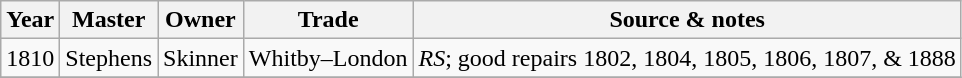<table class=" wikitable">
<tr>
<th>Year</th>
<th>Master</th>
<th>Owner</th>
<th>Trade</th>
<th>Source & notes</th>
</tr>
<tr>
<td>1810</td>
<td>Stephens</td>
<td>Skinner</td>
<td>Whitby–London</td>
<td><em>RS</em>; good repairs 1802, 1804, 1805, 1806, 1807, & 1888</td>
</tr>
<tr>
</tr>
</table>
